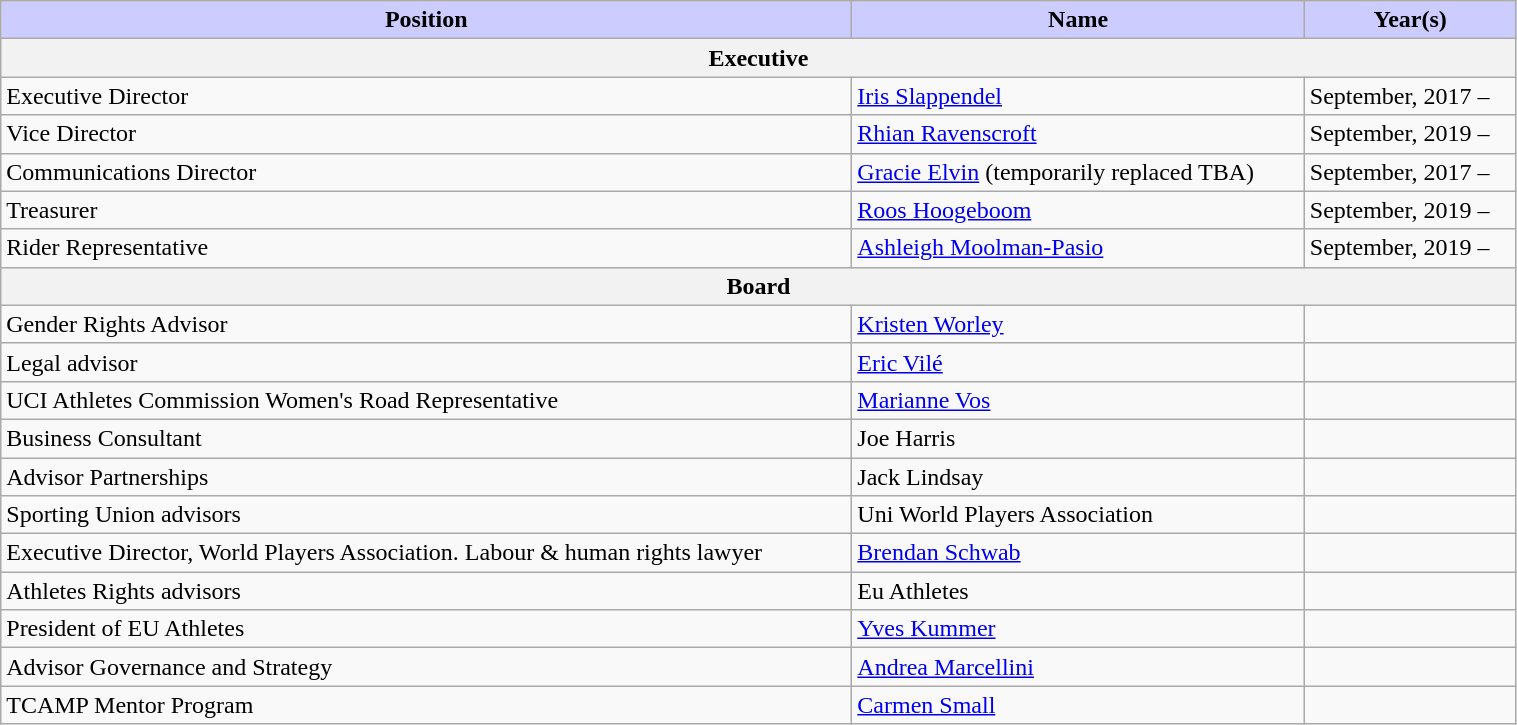<table class="wikitable" style="width:80%;">
<tr>
<th style="background:#ccf;">Position</th>
<th style="background:#ccf;">Name</th>
<th style="background:#ccf;">Year(s)</th>
</tr>
<tr>
<th colspan="10" center; background:#ccccff;><span><strong>Executive</strong></span></th>
</tr>
<tr>
<td>Executive Director</td>
<td><a href='#'>Iris Slappendel</a></td>
<td>September, 2017 –</td>
</tr>
<tr>
<td>Vice Director</td>
<td><a href='#'>Rhian Ravenscroft</a></td>
<td>September, 2019 –</td>
</tr>
<tr>
<td>Communications Director</td>
<td><a href='#'>Gracie Elvin</a> (temporarily replaced TBA)</td>
<td>September, 2017 –</td>
</tr>
<tr>
<td>Treasurer</td>
<td><a href='#'>Roos Hoogeboom</a></td>
<td>September, 2019 –</td>
</tr>
<tr>
<td>Rider Representative</td>
<td><a href='#'>Ashleigh Moolman-Pasio</a></td>
<td>September, 2019 –</td>
</tr>
<tr>
<th colspan="10" center; background:#ccccff;><span><strong>Board</strong></span></th>
</tr>
<tr>
<td>Gender Rights Advisor</td>
<td><a href='#'>Kristen Worley</a></td>
<td></td>
</tr>
<tr>
<td>Legal advisor</td>
<td><a href='#'>Eric Vilé</a></td>
<td></td>
</tr>
<tr>
<td>UCI Athletes Commission Women's Road Representative</td>
<td><a href='#'>Marianne Vos</a></td>
<td></td>
</tr>
<tr>
<td>Business Consultant</td>
<td>Joe Harris</td>
<td></td>
</tr>
<tr>
<td>Advisor Partnerships</td>
<td>Jack Lindsay</td>
<td></td>
</tr>
<tr>
<td>Sporting Union advisors</td>
<td>Uni World Players Association</td>
<td></td>
</tr>
<tr>
<td>Executive Director, World Players Association. Labour & human rights lawyer</td>
<td><a href='#'>Brendan Schwab</a></td>
<td></td>
</tr>
<tr>
<td>Athletes Rights advisors</td>
<td>Eu Athletes</td>
<td></td>
</tr>
<tr>
<td>President of EU Athletes</td>
<td><a href='#'>Yves Kummer</a></td>
<td></td>
</tr>
<tr>
<td>Advisor Governance and Strategy</td>
<td><a href='#'>Andrea Marcellini</a></td>
<td></td>
</tr>
<tr>
<td>TCAMP Mentor Program</td>
<td><a href='#'>Carmen Small</a></td>
<td></td>
</tr>
</table>
